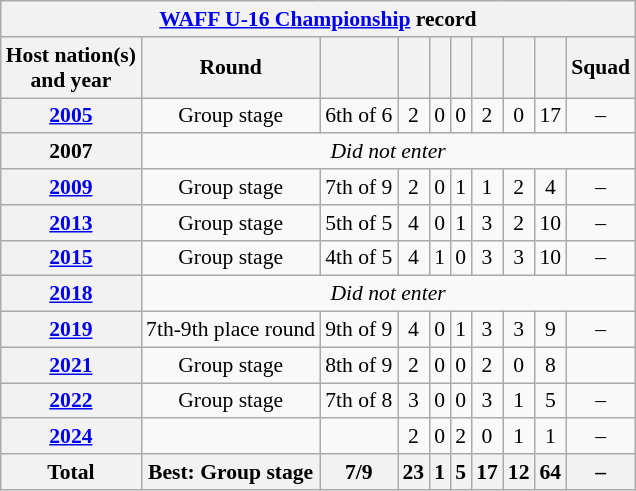<table class="wikitable" style="font-size:90%; text-align:center;">
<tr>
<th colspan=10><a href='#'>WAFF U-16 Championship</a> record</th>
</tr>
<tr>
<th scope="col">Host nation(s)<br>and year</th>
<th scope="col">Round</th>
<th scope="col"></th>
<th scope="col"></th>
<th scope="col"></th>
<th scope="col"></th>
<th scope="col"></th>
<th scope="col"></th>
<th scope="col"></th>
<th scope="col">Squad</th>
</tr>
<tr>
<th> <a href='#'>2005</a></th>
<td>Group stage</td>
<td>6th of 6</td>
<td>2</td>
<td>0</td>
<td>0</td>
<td>2</td>
<td>0</td>
<td>17</td>
<td>–</td>
</tr>
<tr>
<th> 2007</th>
<td colspan="10"><em>Did not enter</em></td>
</tr>
<tr>
<th> <a href='#'>2009</a></th>
<td>Group stage</td>
<td>7th of 9</td>
<td>2</td>
<td>0</td>
<td>1</td>
<td>1</td>
<td>2</td>
<td>4</td>
<td>–</td>
</tr>
<tr>
<th> <a href='#'>2013</a></th>
<td>Group stage</td>
<td>5th of 5</td>
<td>4</td>
<td>0</td>
<td>1</td>
<td>3</td>
<td>2</td>
<td>10</td>
<td>–</td>
</tr>
<tr>
<th> <a href='#'>2015</a></th>
<td>Group stage</td>
<td>4th of 5</td>
<td>4</td>
<td>1</td>
<td>0</td>
<td>3</td>
<td>3</td>
<td>10</td>
<td>–</td>
</tr>
<tr>
<th> <a href='#'>2018</a></th>
<td colspan="10"><em>Did not enter</em></td>
</tr>
<tr>
<th> <a href='#'>2019</a></th>
<td>7th-9th place round</td>
<td>9th of 9</td>
<td>4</td>
<td>0</td>
<td>1</td>
<td>3</td>
<td>3</td>
<td>9</td>
<td>–</td>
</tr>
<tr>
<th> <a href='#'>2021</a></th>
<td>Group stage</td>
<td>8th of 9</td>
<td>2</td>
<td>0</td>
<td>0</td>
<td>2</td>
<td>0</td>
<td>8</td>
</tr>
<tr>
<th> <a href='#'>2022</a></th>
<td>Group stage</td>
<td>7th of 8</td>
<td>3</td>
<td>0</td>
<td>0</td>
<td>3</td>
<td>1</td>
<td>5</td>
<td>–</td>
</tr>
<tr>
<th> <a href='#'>2024</a></th>
<td></td>
<td></td>
<td>2</td>
<td>0</td>
<td>2</td>
<td>0</td>
<td>1</td>
<td>1</td>
<td>–</td>
</tr>
<tr>
<th>Total</th>
<th>Best: Group stage</th>
<th>7/9</th>
<th>23</th>
<th>1</th>
<th>5</th>
<th>17</th>
<th>12</th>
<th>64</th>
<th>–</th>
</tr>
</table>
